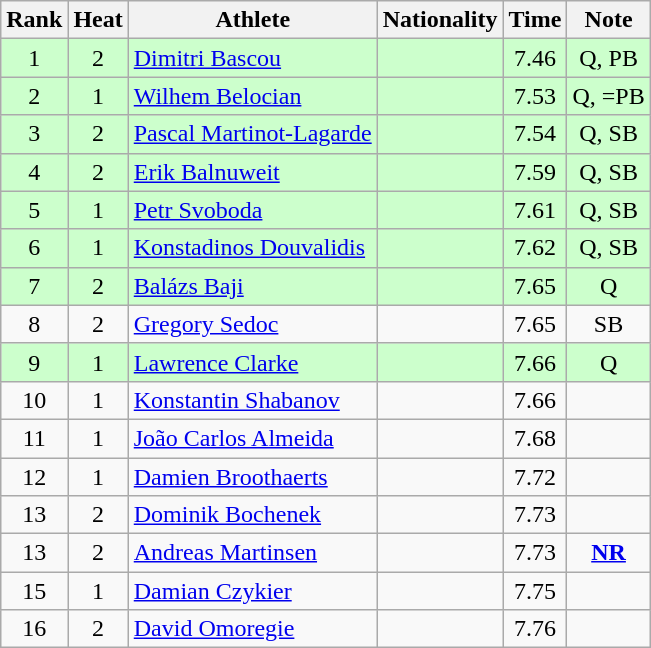<table class="wikitable sortable" style="text-align:center">
<tr>
<th>Rank</th>
<th>Heat</th>
<th>Athlete</th>
<th>Nationality</th>
<th>Time</th>
<th>Note</th>
</tr>
<tr bgcolor=ccffcc>
<td>1</td>
<td>2</td>
<td align=left><a href='#'>Dimitri Bascou</a></td>
<td align=left></td>
<td>7.46</td>
<td>Q, PB</td>
</tr>
<tr bgcolor=ccffcc>
<td>2</td>
<td>1</td>
<td align=left><a href='#'>Wilhem Belocian</a></td>
<td align=left></td>
<td>7.53</td>
<td>Q, =PB</td>
</tr>
<tr bgcolor=ccffcc>
<td>3</td>
<td>2</td>
<td align=left><a href='#'>Pascal Martinot-Lagarde</a></td>
<td align=left></td>
<td>7.54</td>
<td>Q, SB</td>
</tr>
<tr bgcolor=ccffcc>
<td>4</td>
<td>2</td>
<td align=left><a href='#'>Erik Balnuweit</a></td>
<td align=left></td>
<td>7.59</td>
<td>Q, SB</td>
</tr>
<tr bgcolor=ccffcc>
<td>5</td>
<td>1</td>
<td align=left><a href='#'>Petr Svoboda</a></td>
<td align=left></td>
<td>7.61</td>
<td>Q, SB</td>
</tr>
<tr bgcolor=ccffcc>
<td>6</td>
<td>1</td>
<td align=left><a href='#'>Konstadinos Douvalidis</a></td>
<td align=left></td>
<td>7.62</td>
<td>Q, SB</td>
</tr>
<tr bgcolor=ccffcc>
<td>7</td>
<td>2</td>
<td align=left><a href='#'>Balázs Baji</a></td>
<td align=left></td>
<td>7.65</td>
<td>Q</td>
</tr>
<tr>
<td>8</td>
<td>2</td>
<td align=left><a href='#'>Gregory Sedoc</a></td>
<td align=left></td>
<td>7.65</td>
<td>SB</td>
</tr>
<tr bgcolor=ccffcc>
<td>9</td>
<td>1</td>
<td align=left><a href='#'>Lawrence Clarke</a></td>
<td align=left></td>
<td>7.66</td>
<td>Q</td>
</tr>
<tr>
<td>10</td>
<td>1</td>
<td align=left><a href='#'>Konstantin Shabanov</a></td>
<td align=left></td>
<td>7.66</td>
<td></td>
</tr>
<tr>
<td>11</td>
<td>1</td>
<td align=left><a href='#'>João Carlos Almeida</a></td>
<td align=left></td>
<td>7.68</td>
<td></td>
</tr>
<tr>
<td>12</td>
<td>1</td>
<td align=left><a href='#'>Damien Broothaerts</a></td>
<td align=left></td>
<td>7.72</td>
<td></td>
</tr>
<tr>
<td>13</td>
<td>2</td>
<td align=left><a href='#'>Dominik Bochenek</a></td>
<td align=left></td>
<td>7.73</td>
<td></td>
</tr>
<tr>
<td>13</td>
<td>2</td>
<td align=left><a href='#'>Andreas Martinsen</a></td>
<td align=left></td>
<td>7.73</td>
<td><strong><a href='#'>NR</a></strong></td>
</tr>
<tr>
<td>15</td>
<td>1</td>
<td align=left><a href='#'>Damian Czykier</a></td>
<td align=left></td>
<td>7.75</td>
<td></td>
</tr>
<tr>
<td>16</td>
<td>2</td>
<td align=left><a href='#'>David Omoregie</a></td>
<td align=left></td>
<td>7.76</td>
<td></td>
</tr>
</table>
